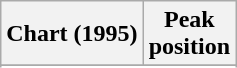<table class="wikitable sortable">
<tr>
<th align="left">Chart (1995)</th>
<th align="center">Peak<br>position</th>
</tr>
<tr>
</tr>
<tr>
</tr>
</table>
